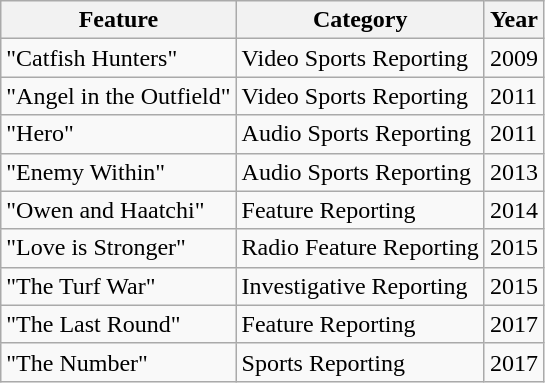<table class="wikitable">
<tr>
<th>Feature</th>
<th>Category</th>
<th>Year</th>
</tr>
<tr>
<td>"Catfish Hunters"</td>
<td>Video Sports Reporting</td>
<td>2009</td>
</tr>
<tr>
<td>"Angel in the Outfield"</td>
<td>Video Sports Reporting</td>
<td>2011</td>
</tr>
<tr>
<td>"Hero"</td>
<td>Audio Sports Reporting</td>
<td>2011</td>
</tr>
<tr>
<td>"Enemy Within"</td>
<td>Audio Sports Reporting</td>
<td>2013</td>
</tr>
<tr>
<td>"Owen and Haatchi"</td>
<td>Feature Reporting</td>
<td>2014</td>
</tr>
<tr>
<td>"Love is Stronger"</td>
<td>Radio Feature Reporting</td>
<td>2015</td>
</tr>
<tr>
<td>"The Turf War"</td>
<td>Investigative Reporting</td>
<td>2015</td>
</tr>
<tr>
<td>"The Last Round"</td>
<td>Feature Reporting</td>
<td>2017</td>
</tr>
<tr>
<td>"The Number"</td>
<td>Sports Reporting</td>
<td>2017</td>
</tr>
</table>
